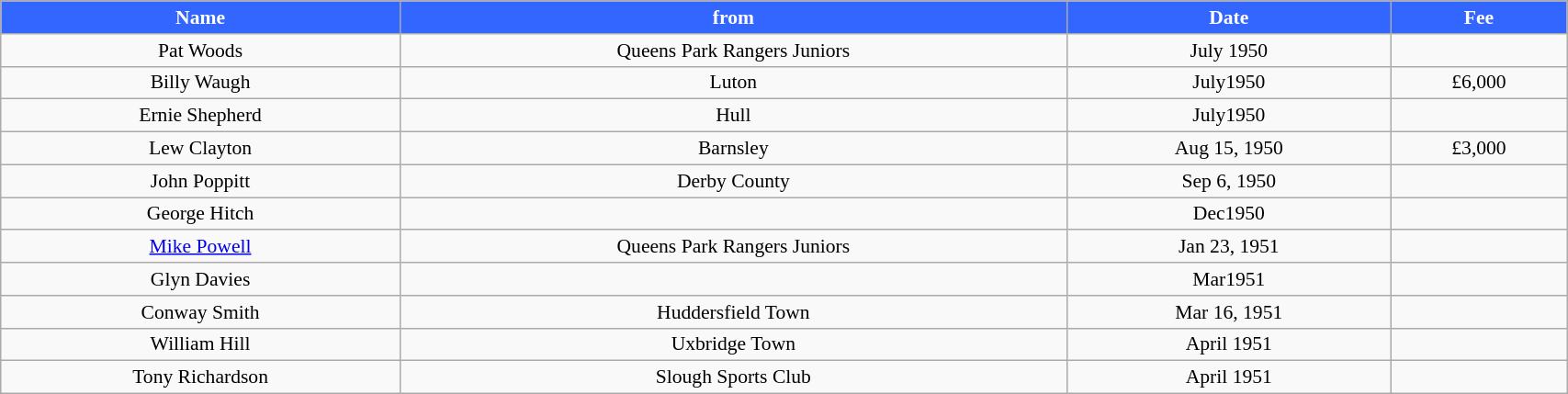<table class="wikitable" style="text-align:center; font-size:90%; width:90%;">
<tr>
<th style="background:#3366ff; color:#FFFFFF; text-align:center;"><strong>Name</strong></th>
<th style="background:#3366ff; color:#FFFFFF; text-align:center;">from</th>
<th style="background:#3366ff; color:#FFFFFF; text-align:center;">Date</th>
<th style="background:#3366ff; color:#FFFFFF; text-align:center;">Fee</th>
</tr>
<tr>
<td>Pat Woods</td>
<td>Queens Park Rangers Juniors</td>
<td>July 1950</td>
<td></td>
</tr>
<tr>
<td>Billy Waugh</td>
<td>Luton</td>
<td>July1950</td>
<td>£6,000</td>
</tr>
<tr>
<td>Ernie Shepherd</td>
<td>Hull</td>
<td>July1950</td>
<td></td>
</tr>
<tr>
<td>Lew Clayton</td>
<td>Barnsley</td>
<td>Aug 15, 1950</td>
<td>£3,000</td>
</tr>
<tr>
<td>John Poppitt</td>
<td>Derby County</td>
<td>Sep 6, 1950</td>
<td></td>
</tr>
<tr>
<td>George Hitch</td>
<td></td>
<td>Dec1950</td>
<td></td>
</tr>
<tr>
<td><a href='#'>Mike Powell</a></td>
<td>Queens Park Rangers Juniors</td>
<td>Jan 23, 1951</td>
<td></td>
</tr>
<tr>
<td>Glyn Davies</td>
<td></td>
<td>Mar1951</td>
<td></td>
</tr>
<tr>
<td>Conway Smith</td>
<td>Huddersfield Town</td>
<td>Mar 16, 1951</td>
<td></td>
</tr>
<tr>
<td>William Hill</td>
<td>Uxbridge Town</td>
<td>April 1951</td>
<td></td>
</tr>
<tr>
<td>Tony Richardson</td>
<td>Slough Sports Club</td>
<td>April 1951</td>
<td></td>
</tr>
</table>
